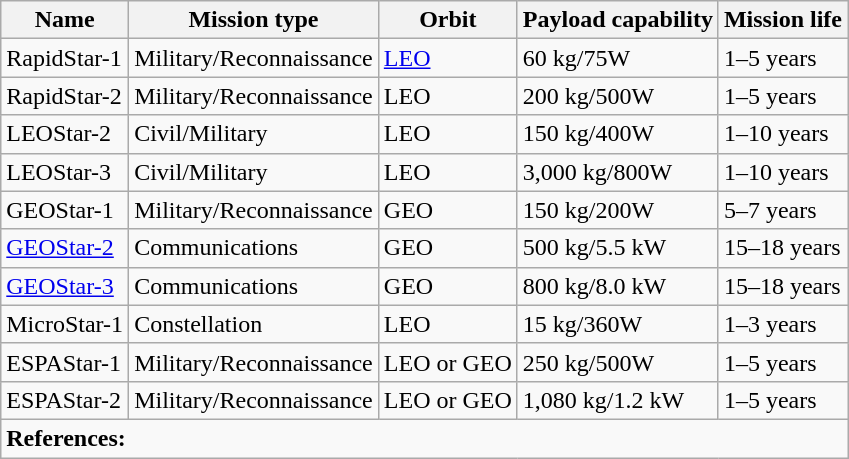<table class="wikitable" border="1">
<tr>
<th>Name</th>
<th>Mission type</th>
<th>Orbit</th>
<th>Payload capability</th>
<th>Mission life</th>
</tr>
<tr>
<td>RapidStar-1</td>
<td>Military/Reconnaissance</td>
<td><a href='#'>LEO</a></td>
<td>60 kg/75W</td>
<td>1–5 years</td>
</tr>
<tr>
<td>RapidStar-2</td>
<td>Military/Reconnaissance</td>
<td>LEO</td>
<td>200 kg/500W</td>
<td>1–5 years</td>
</tr>
<tr>
<td>LEOStar-2</td>
<td>Civil/Military</td>
<td>LEO</td>
<td>150 kg/400W</td>
<td>1–10 years</td>
</tr>
<tr>
<td>LEOStar-3</td>
<td>Civil/Military</td>
<td>LEO</td>
<td>3,000 kg/800W</td>
<td>1–10 years</td>
</tr>
<tr>
<td>GEOStar-1</td>
<td>Military/Reconnaissance</td>
<td>GEO</td>
<td>150 kg/200W</td>
<td>5–7 years</td>
</tr>
<tr>
<td><a href='#'>GEOStar-2</a></td>
<td>Communications</td>
<td>GEO</td>
<td>500 kg/5.5 kW</td>
<td>15–18 years</td>
</tr>
<tr>
<td><a href='#'>GEOStar-3</a></td>
<td>Communications</td>
<td>GEO</td>
<td>800 kg/8.0 kW</td>
<td>15–18 years</td>
</tr>
<tr>
<td>MicroStar-1</td>
<td>Constellation</td>
<td>LEO</td>
<td>15 kg/360W</td>
<td>1–3 years</td>
</tr>
<tr>
<td>ESPAStar-1</td>
<td>Military/Reconnaissance</td>
<td>LEO or GEO</td>
<td>250 kg/500W</td>
<td>1–5 years</td>
</tr>
<tr>
<td>ESPAStar-2</td>
<td>Military/Reconnaissance</td>
<td>LEO or GEO</td>
<td>1,080 kg/1.2 kW</td>
<td>1–5 years</td>
</tr>
<tr>
<td colspan="8"><strong>References:</strong> </td>
</tr>
</table>
